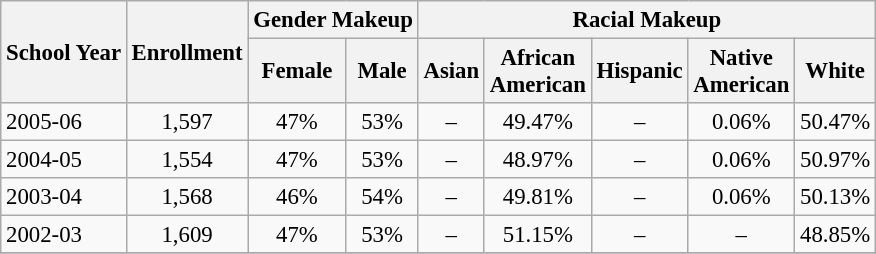<table class="wikitable" style="font-size: 95%;">
<tr>
<th rowspan="2">School Year</th>
<th rowspan="2">Enrollment</th>
<th colspan="2">Gender Makeup</th>
<th colspan="5">Racial Makeup</th>
</tr>
<tr>
<th>Female</th>
<th>Male</th>
<th>Asian</th>
<th>African <br>American</th>
<th>Hispanic</th>
<th>Native <br>American</th>
<th>White</th>
</tr>
<tr>
<td align="left">2005-06</td>
<td align="center">1,597</td>
<td align="center">47%</td>
<td align="center">53%</td>
<td align="center">–</td>
<td align="center">49.47%</td>
<td align="center">–</td>
<td align="center">0.06%</td>
<td align="center">50.47%</td>
</tr>
<tr>
<td align="left">2004-05</td>
<td align="center">1,554</td>
<td align="center">47%</td>
<td align="center">53%</td>
<td align="center">–</td>
<td align="center">48.97%</td>
<td align="center">–</td>
<td align="center">0.06%</td>
<td align="center">50.97%</td>
</tr>
<tr>
<td align="left">2003-04</td>
<td align="center">1,568</td>
<td align="center">46%</td>
<td align="center">54%</td>
<td align="center">–</td>
<td align="center">49.81%</td>
<td align="center">–</td>
<td align="center">0.06%</td>
<td align="center">50.13%</td>
</tr>
<tr>
<td align="left">2002-03</td>
<td align="center">1,609</td>
<td align="center">47%</td>
<td align="center">53%</td>
<td align="center">–</td>
<td align="center">51.15%</td>
<td align="center">–</td>
<td align="center">–</td>
<td align="center">48.85%</td>
</tr>
<tr>
</tr>
</table>
